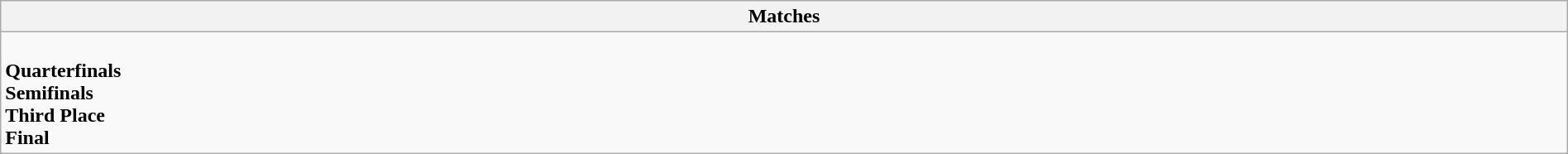<table class="wikitable collapsible collapsed" style="width:100%;">
<tr>
<th>Matches</th>
</tr>
<tr>
<td><br><strong>Quarterfinals</strong>



<br><strong>Semifinals</strong>

<br><strong>Third Place</strong>
<br><strong>Final</strong>
</td>
</tr>
</table>
